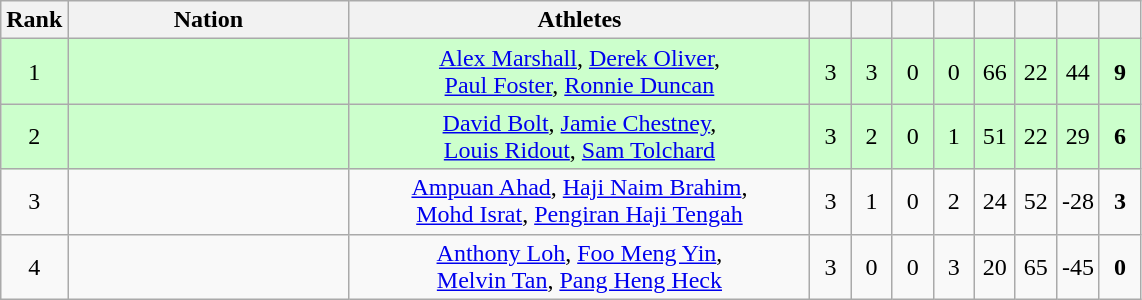<table class=wikitable style="text-align:center">
<tr>
<th width=20>Rank</th>
<th width=180>Nation</th>
<th width=300>Athletes</th>
<th width=20></th>
<th width=20></th>
<th width=20></th>
<th width=20></th>
<th width=20></th>
<th width=20></th>
<th width=20></th>
<th width=20></th>
</tr>
<tr bgcolor="#ccffcc">
<td>1</td>
<td align=left></td>
<td><a href='#'>Alex Marshall</a>, <a href='#'>Derek Oliver</a>,<br> <a href='#'>Paul Foster</a>, <a href='#'>Ronnie Duncan</a></td>
<td>3</td>
<td>3</td>
<td>0</td>
<td>0</td>
<td>66</td>
<td>22</td>
<td>44</td>
<td><strong>9</strong></td>
</tr>
<tr bgcolor="#ccffcc">
<td>2</td>
<td align=left></td>
<td><a href='#'>David Bolt</a>, <a href='#'>Jamie Chestney</a>,<br> <a href='#'>Louis Ridout</a>, <a href='#'>Sam Tolchard</a></td>
<td>3</td>
<td>2</td>
<td>0</td>
<td>1</td>
<td>51</td>
<td>22</td>
<td>29</td>
<td><strong>6</strong></td>
</tr>
<tr>
<td>3</td>
<td align=left></td>
<td><a href='#'>Ampuan Ahad</a>, <a href='#'>Haji Naim Brahim</a>,<br> <a href='#'>Mohd Israt</a>, <a href='#'>Pengiran Haji Tengah</a></td>
<td>3</td>
<td>1</td>
<td>0</td>
<td>2</td>
<td>24</td>
<td>52</td>
<td>-28</td>
<td><strong>3</strong></td>
</tr>
<tr>
<td>4</td>
<td align=left></td>
<td><a href='#'>Anthony Loh</a>, <a href='#'>Foo Meng Yin</a>,<br> <a href='#'>Melvin Tan</a>, <a href='#'>Pang Heng Heck</a></td>
<td>3</td>
<td>0</td>
<td>0</td>
<td>3</td>
<td>20</td>
<td>65</td>
<td>-45</td>
<td><strong>0</strong></td>
</tr>
</table>
